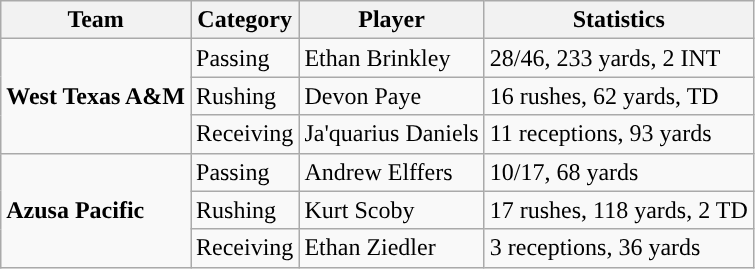<table class="wikitable" style="float: left;">
<tr>
<th>Team</th>
<th>Category</th>
<th>Player</th>
<th>Statistics</th>
</tr>
<tr>
<td rowspan=3><strong>West Texas A&M</strong></td>
<td>Passing</td>
<td>Ethan Brinkley</td>
<td>28/46, 233 yards, 2 INT</td>
</tr>
<tr>
<td>Rushing</td>
<td>Devon Paye</td>
<td>16 rushes, 62 yards, TD</td>
</tr>
<tr>
<td>Receiving</td>
<td>Ja'quarius Daniels</td>
<td>11 receptions, 93 yards</td>
</tr>
<tr>
<td rowspan=3><strong>Azusa Pacific</strong></td>
<td>Passing</td>
<td>Andrew Elffers</td>
<td>10/17, 68 yards</td>
</tr>
<tr>
<td>Rushing</td>
<td>Kurt Scoby</td>
<td>17 rushes, 118 yards, 2 TD</td>
</tr>
<tr>
<td>Receiving</td>
<td>Ethan Ziedler</td>
<td>3 receptions, 36 yards</td>
</tr>
</table>
